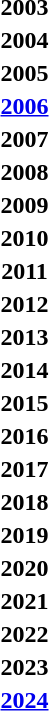<table>
<tr>
<th>2003</th>
<td></td>
<td></td>
<td></td>
</tr>
<tr>
<th>2004</th>
<td></td>
<td></td>
<td></td>
</tr>
<tr>
<th>2005</th>
<td></td>
<td></td>
<td></td>
</tr>
<tr>
<th><a href='#'>2006</a></th>
<td></td>
<td></td>
<td></td>
</tr>
<tr>
<th>2007</th>
<td></td>
<td></td>
<td></td>
</tr>
<tr>
<th>2008</th>
<td></td>
<td></td>
<td></td>
</tr>
<tr>
<th>2009</th>
<td></td>
<td></td>
<td></td>
</tr>
<tr>
<th>2010</th>
<td></td>
<td></td>
<td></td>
</tr>
<tr>
<th>2011</th>
<td></td>
<td></td>
<td></td>
</tr>
<tr>
<th>2012</th>
<td></td>
<td></td>
<td></td>
</tr>
<tr>
<th>2013</th>
<td></td>
<td></td>
<td></td>
</tr>
<tr>
<th>2014</th>
<td></td>
<td></td>
<td></td>
</tr>
<tr>
<th>2015</th>
<td></td>
<td></td>
<td></td>
</tr>
<tr>
<th>2016</th>
<td></td>
<td></td>
<td></td>
</tr>
<tr>
<th>2017</th>
<td></td>
<td></td>
<td></td>
</tr>
<tr>
<th>2018</th>
<td></td>
<td></td>
<td></td>
</tr>
<tr>
<th>2019</th>
<td></td>
<td></td>
<td></td>
</tr>
<tr>
<th>2020</th>
<td></td>
<td></td>
<td></td>
</tr>
<tr>
<th>2021</th>
<td></td>
<td></td>
<td></td>
</tr>
<tr>
<th>2022</th>
<td></td>
<td></td>
<td></td>
</tr>
<tr>
<th>2023</th>
<td></td>
<td></td>
<td></td>
</tr>
<tr>
<th><a href='#'>2024</a></th>
<td></td>
<td></td>
<td></td>
</tr>
</table>
